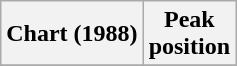<table class="wikitable plainrowheaders">
<tr>
<th scope="col">Chart (1988)</th>
<th scope="col">Peak<br>position</th>
</tr>
<tr>
</tr>
</table>
